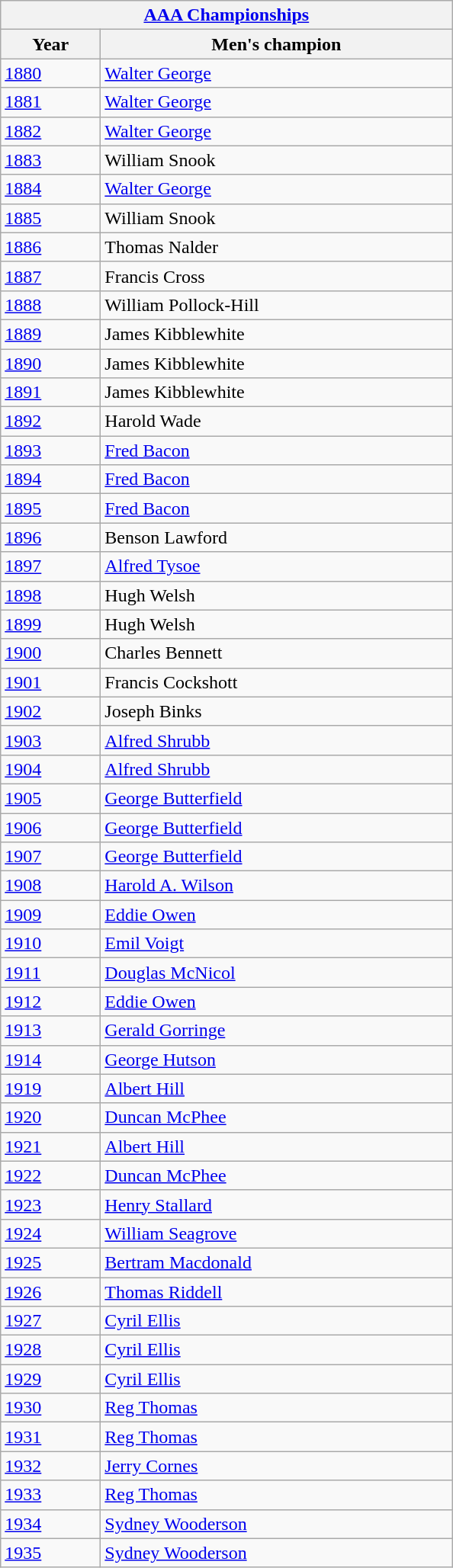<table class="wikitable">
<tr>
<th colspan="2"><a href='#'>AAA Championships</a><br></th>
</tr>
<tr>
<th width=80>Year</th>
<th width=300>Men's champion</th>
</tr>
<tr>
<td><a href='#'>1880</a></td>
<td><a href='#'>Walter George</a></td>
</tr>
<tr>
<td><a href='#'>1881</a></td>
<td><a href='#'>Walter George</a></td>
</tr>
<tr>
<td><a href='#'>1882</a></td>
<td><a href='#'>Walter George</a></td>
</tr>
<tr>
<td><a href='#'>1883</a></td>
<td>William Snook</td>
</tr>
<tr>
<td><a href='#'>1884</a></td>
<td><a href='#'>Walter George</a></td>
</tr>
<tr>
<td><a href='#'>1885</a></td>
<td>William Snook</td>
</tr>
<tr>
<td><a href='#'>1886</a></td>
<td>Thomas Nalder</td>
</tr>
<tr>
<td><a href='#'>1887</a></td>
<td>Francis Cross</td>
</tr>
<tr>
<td><a href='#'>1888</a></td>
<td>William Pollock-Hill</td>
</tr>
<tr>
<td><a href='#'>1889</a></td>
<td>James Kibblewhite</td>
</tr>
<tr>
<td><a href='#'>1890</a></td>
<td>James Kibblewhite</td>
</tr>
<tr>
<td><a href='#'>1891</a></td>
<td>James Kibblewhite</td>
</tr>
<tr>
<td><a href='#'>1892</a></td>
<td>Harold Wade</td>
</tr>
<tr>
<td><a href='#'>1893</a></td>
<td><a href='#'>Fred Bacon</a></td>
</tr>
<tr>
<td><a href='#'>1894</a></td>
<td><a href='#'>Fred Bacon</a></td>
</tr>
<tr>
<td><a href='#'>1895</a></td>
<td><a href='#'>Fred Bacon</a></td>
</tr>
<tr>
<td><a href='#'>1896</a></td>
<td>Benson Lawford</td>
</tr>
<tr>
<td><a href='#'>1897</a></td>
<td><a href='#'>Alfred Tysoe</a></td>
</tr>
<tr>
<td><a href='#'>1898</a></td>
<td>Hugh Welsh</td>
</tr>
<tr>
<td><a href='#'>1899</a></td>
<td>Hugh Welsh</td>
</tr>
<tr>
<td><a href='#'>1900</a></td>
<td>Charles Bennett</td>
</tr>
<tr>
<td><a href='#'>1901</a></td>
<td>Francis Cockshott</td>
</tr>
<tr>
<td><a href='#'>1902</a></td>
<td>Joseph Binks</td>
</tr>
<tr>
<td><a href='#'>1903</a></td>
<td><a href='#'>Alfred Shrubb</a></td>
</tr>
<tr>
<td><a href='#'>1904</a></td>
<td><a href='#'>Alfred Shrubb</a></td>
</tr>
<tr>
<td><a href='#'>1905</a></td>
<td><a href='#'>George Butterfield</a></td>
</tr>
<tr>
<td><a href='#'>1906</a></td>
<td><a href='#'>George Butterfield</a></td>
</tr>
<tr>
<td><a href='#'>1907</a></td>
<td><a href='#'>George Butterfield</a></td>
</tr>
<tr>
<td><a href='#'>1908</a></td>
<td><a href='#'>Harold A. Wilson</a></td>
</tr>
<tr>
<td><a href='#'>1909</a></td>
<td><a href='#'>Eddie Owen</a></td>
</tr>
<tr>
<td><a href='#'>1910</a></td>
<td><a href='#'>Emil Voigt</a></td>
</tr>
<tr>
<td><a href='#'>1911</a></td>
<td><a href='#'>Douglas McNicol</a></td>
</tr>
<tr>
<td><a href='#'>1912</a></td>
<td><a href='#'>Eddie Owen</a></td>
</tr>
<tr>
<td><a href='#'>1913</a></td>
<td><a href='#'>Gerald Gorringe</a></td>
</tr>
<tr>
<td><a href='#'>1914</a></td>
<td><a href='#'>George Hutson</a></td>
</tr>
<tr>
<td><a href='#'>1919</a></td>
<td><a href='#'>Albert Hill</a></td>
</tr>
<tr>
<td><a href='#'>1920</a></td>
<td><a href='#'>Duncan McPhee</a></td>
</tr>
<tr>
<td><a href='#'>1921</a></td>
<td><a href='#'>Albert Hill</a></td>
</tr>
<tr>
<td><a href='#'>1922</a></td>
<td><a href='#'>Duncan McPhee</a></td>
</tr>
<tr>
<td><a href='#'>1923</a></td>
<td><a href='#'>Henry Stallard</a></td>
</tr>
<tr>
<td><a href='#'>1924</a></td>
<td><a href='#'>William Seagrove</a></td>
</tr>
<tr>
<td><a href='#'>1925</a></td>
<td><a href='#'>Bertram Macdonald</a></td>
</tr>
<tr>
<td><a href='#'>1926</a></td>
<td><a href='#'>Thomas Riddell</a></td>
</tr>
<tr>
<td><a href='#'>1927</a></td>
<td><a href='#'>Cyril Ellis</a></td>
</tr>
<tr>
<td><a href='#'>1928</a></td>
<td><a href='#'>Cyril Ellis</a></td>
</tr>
<tr>
<td><a href='#'>1929</a></td>
<td><a href='#'>Cyril Ellis</a></td>
</tr>
<tr>
<td><a href='#'>1930</a></td>
<td><a href='#'>Reg Thomas</a></td>
</tr>
<tr>
<td><a href='#'>1931</a></td>
<td><a href='#'>Reg Thomas</a></td>
</tr>
<tr>
<td><a href='#'>1932</a></td>
<td><a href='#'>Jerry Cornes</a></td>
</tr>
<tr>
<td><a href='#'>1933</a></td>
<td><a href='#'>Reg Thomas</a></td>
</tr>
<tr>
<td><a href='#'>1934</a></td>
<td><a href='#'>Sydney Wooderson</a></td>
</tr>
<tr>
<td><a href='#'>1935</a></td>
<td><a href='#'>Sydney Wooderson</a></td>
</tr>
</table>
